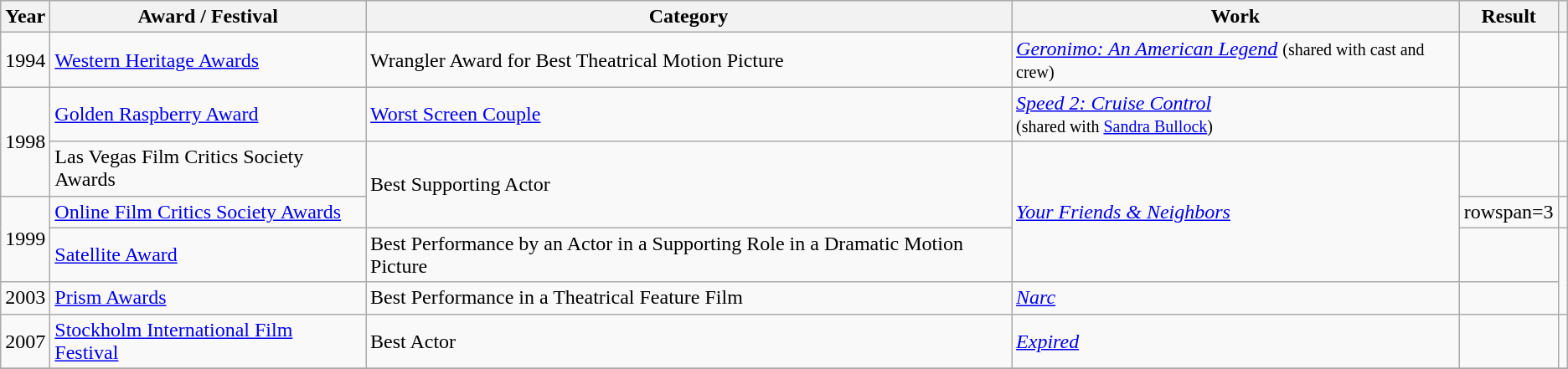<table class="wikitable sortable plainrowheaders">
<tr>
<th>Year</th>
<th>Award / Festival</th>
<th>Category</th>
<th>Work</th>
<th>Result</th>
<th scope="col" class="unsortable"></th>
</tr>
<tr>
<td>1994</td>
<td><a href='#'>Western Heritage Awards</a></td>
<td>Wrangler Award for Best Theatrical Motion Picture</td>
<td><em><a href='#'>Geronimo: An American Legend</a></em> <small>(shared with cast and crew)</small></td>
<td></td>
<td></td>
</tr>
<tr>
<td rowspan=2>1998</td>
<td><a href='#'>Golden Raspberry Award</a></td>
<td><a href='#'>Worst Screen Couple</a></td>
<td><em><a href='#'>Speed 2: Cruise Control</a></em> <br><small>(shared with <a href='#'>Sandra Bullock</a>)</small></td>
<td></td>
<td></td>
</tr>
<tr>
<td>Las Vegas Film Critics Society Awards</td>
<td rowspan=2>Best Supporting Actor</td>
<td rowspan=3><em><a href='#'>Your Friends & Neighbors</a></em></td>
<td></td>
<td></td>
</tr>
<tr>
<td rowspan=2>1999</td>
<td><a href='#'>Online Film Critics Society Awards</a></td>
<td>rowspan=3 </td>
<td></td>
</tr>
<tr>
<td><a href='#'>Satellite Award</a></td>
<td>Best Performance by an Actor in a Supporting Role in a Dramatic Motion Picture</td>
<td></td>
</tr>
<tr>
<td>2003</td>
<td><a href='#'>Prism Awards</a></td>
<td>Best Performance in a Theatrical Feature Film</td>
<td><em><a href='#'>Narc</a></em></td>
<td></td>
</tr>
<tr>
<td>2007</td>
<td><a href='#'>Stockholm International Film Festival</a></td>
<td>Best Actor</td>
<td><em><a href='#'>Expired</a></em></td>
<td></td>
<td></td>
</tr>
<tr>
</tr>
</table>
